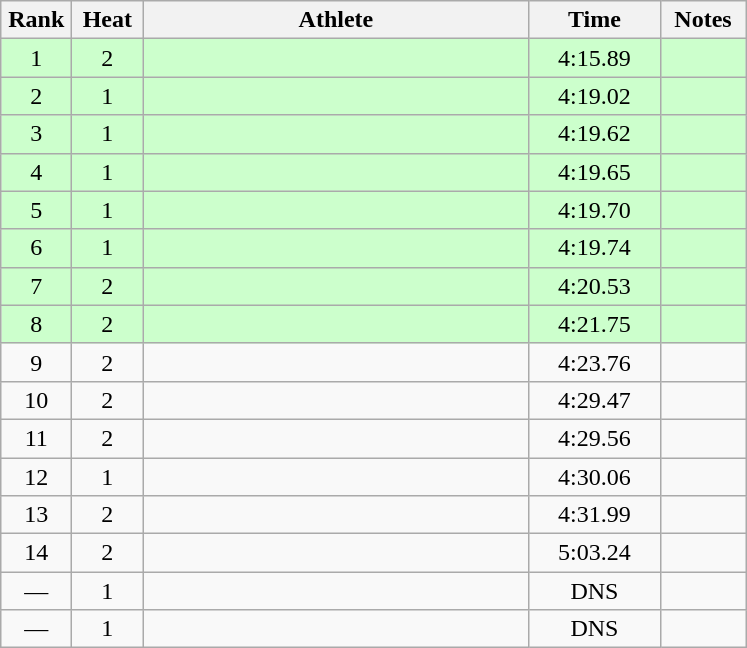<table class="wikitable" style="text-align:center">
<tr>
<th width=40>Rank</th>
<th width=40>Heat</th>
<th width=250>Athlete</th>
<th width=80>Time</th>
<th width=50>Notes</th>
</tr>
<tr bgcolor=ccffcc>
<td>1</td>
<td>2</td>
<td align=left></td>
<td>4:15.89</td>
<td></td>
</tr>
<tr bgcolor=ccffcc>
<td>2</td>
<td>1</td>
<td align=left></td>
<td>4:19.02</td>
<td></td>
</tr>
<tr bgcolor=ccffcc>
<td>3</td>
<td>1</td>
<td align=left></td>
<td>4:19.62</td>
<td></td>
</tr>
<tr bgcolor=ccffcc>
<td>4</td>
<td>1</td>
<td align=left></td>
<td>4:19.65</td>
<td></td>
</tr>
<tr bgcolor=ccffcc>
<td>5</td>
<td>1</td>
<td align=left></td>
<td>4:19.70</td>
<td></td>
</tr>
<tr bgcolor=ccffcc>
<td>6</td>
<td>1</td>
<td align=left></td>
<td>4:19.74</td>
<td></td>
</tr>
<tr bgcolor=ccffcc>
<td>7</td>
<td>2</td>
<td align=left></td>
<td>4:20.53</td>
<td></td>
</tr>
<tr bgcolor=ccffcc>
<td>8</td>
<td>2</td>
<td align=left></td>
<td>4:21.75</td>
<td></td>
</tr>
<tr>
<td>9</td>
<td>2</td>
<td align=left></td>
<td>4:23.76</td>
<td></td>
</tr>
<tr>
<td>10</td>
<td>2</td>
<td align=left></td>
<td>4:29.47</td>
<td></td>
</tr>
<tr>
<td>11</td>
<td>2</td>
<td align=left></td>
<td>4:29.56</td>
<td></td>
</tr>
<tr>
<td>12</td>
<td>1</td>
<td align=left></td>
<td>4:30.06</td>
<td></td>
</tr>
<tr>
<td>13</td>
<td>2</td>
<td align=left></td>
<td>4:31.99</td>
<td></td>
</tr>
<tr>
<td>14</td>
<td>2</td>
<td align=left></td>
<td>5:03.24</td>
<td></td>
</tr>
<tr>
<td>—</td>
<td>1</td>
<td align=left></td>
<td>DNS</td>
<td></td>
</tr>
<tr>
<td>—</td>
<td>1</td>
<td align=left></td>
<td>DNS</td>
<td></td>
</tr>
</table>
